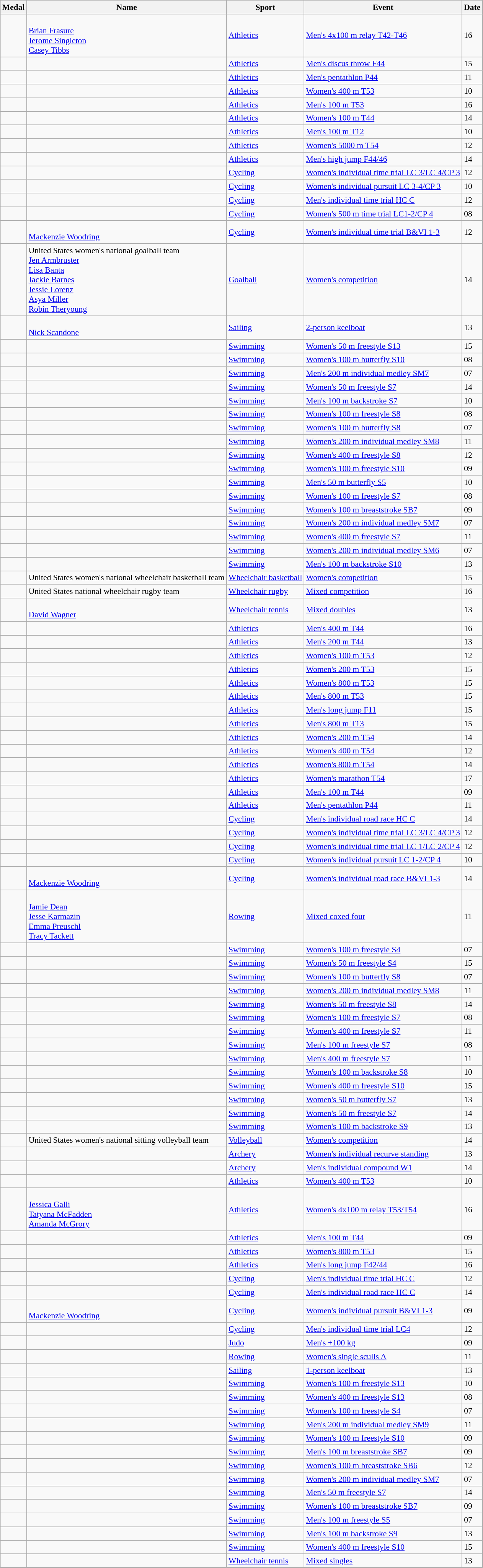<table class="wikitable sortable" style="font-size:90%">
<tr>
<th>Medal</th>
<th>Name</th>
<th>Sport</th>
<th>Event</th>
<th>Date</th>
</tr>
<tr>
<td></td>
<td><br><a href='#'>Brian Frasure</a><br><a href='#'>Jerome Singleton</a><br><a href='#'>Casey Tibbs</a></td>
<td><a href='#'>Athletics</a></td>
<td><a href='#'>Men's 4x100 m relay T42-T46</a></td>
<td>16</td>
</tr>
<tr>
<td></td>
<td></td>
<td><a href='#'>Athletics</a></td>
<td><a href='#'>Men's discus throw F44</a></td>
<td>15</td>
</tr>
<tr>
<td></td>
<td></td>
<td><a href='#'>Athletics</a></td>
<td><a href='#'>Men's pentathlon P44</a></td>
<td>11</td>
</tr>
<tr>
<td></td>
<td></td>
<td><a href='#'>Athletics</a></td>
<td><a href='#'>Women's 400 m T53</a></td>
<td>10</td>
</tr>
<tr>
<td></td>
<td></td>
<td><a href='#'>Athletics</a></td>
<td><a href='#'>Men's 100 m T53</a></td>
<td>16</td>
</tr>
<tr>
<td></td>
<td></td>
<td><a href='#'>Athletics</a></td>
<td><a href='#'>Women's 100 m T44</a></td>
<td>14</td>
</tr>
<tr>
<td></td>
<td></td>
<td><a href='#'>Athletics</a></td>
<td><a href='#'>Men's 100 m T12</a></td>
<td>10</td>
</tr>
<tr>
<td></td>
<td></td>
<td><a href='#'>Athletics</a></td>
<td><a href='#'>Women's 5000 m T54</a></td>
<td>12</td>
</tr>
<tr>
<td></td>
<td></td>
<td><a href='#'>Athletics</a></td>
<td><a href='#'>Men's high jump F44/46</a></td>
<td>14</td>
</tr>
<tr>
<td></td>
<td></td>
<td><a href='#'>Cycling</a></td>
<td><a href='#'>Women's individual time trial LC 3/LC 4/CP 3</a></td>
<td>12</td>
</tr>
<tr>
<td></td>
<td></td>
<td><a href='#'>Cycling</a></td>
<td><a href='#'>Women's individual pursuit LC 3-4/CP 3</a></td>
<td>10</td>
</tr>
<tr>
<td></td>
<td></td>
<td><a href='#'>Cycling</a></td>
<td><a href='#'>Men's individual time trial HC C</a></td>
<td>12</td>
</tr>
<tr>
<td></td>
<td></td>
<td><a href='#'>Cycling</a></td>
<td><a href='#'>Women's 500 m time trial LC1-2/CP 4</a></td>
<td>08</td>
</tr>
<tr>
<td></td>
<td><br><a href='#'>Mackenzie Woodring</a></td>
<td><a href='#'>Cycling</a></td>
<td><a href='#'>Women's individual time trial B&VI 1-3</a></td>
<td>12</td>
</tr>
<tr>
<td></td>
<td>United States women's national goalball team<br><a href='#'>Jen Armbruster</a><br><a href='#'>Lisa Banta</a><br><a href='#'>Jackie Barnes</a><br><a href='#'>Jessie Lorenz</a><br><a href='#'>Asya Miller</a><br><a href='#'>Robin Theryoung</a></td>
<td><a href='#'>Goalball</a></td>
<td><a href='#'>Women's competition</a></td>
<td>14</td>
</tr>
<tr>
<td></td>
<td><br><a href='#'>Nick Scandone</a></td>
<td><a href='#'>Sailing</a></td>
<td><a href='#'>2-person keelboat</a></td>
<td>13</td>
</tr>
<tr>
<td></td>
<td></td>
<td><a href='#'>Swimming</a></td>
<td><a href='#'>Women's 50 m freestyle S13</a></td>
<td>15</td>
</tr>
<tr>
<td></td>
<td></td>
<td><a href='#'>Swimming</a></td>
<td><a href='#'>Women's 100 m butterfly S10</a></td>
<td>08</td>
</tr>
<tr>
<td></td>
<td></td>
<td><a href='#'>Swimming</a></td>
<td><a href='#'>Men's 200 m individual medley SM7</a></td>
<td>07</td>
</tr>
<tr>
<td></td>
<td></td>
<td><a href='#'>Swimming</a></td>
<td><a href='#'>Women's 50 m freestyle S7</a></td>
<td>14</td>
</tr>
<tr>
<td></td>
<td></td>
<td><a href='#'>Swimming</a></td>
<td><a href='#'>Men's 100 m backstroke S7</a></td>
<td>10</td>
</tr>
<tr>
<td></td>
<td></td>
<td><a href='#'>Swimming</a></td>
<td><a href='#'>Women's 100 m freestyle S8</a></td>
<td>08</td>
</tr>
<tr>
<td></td>
<td></td>
<td><a href='#'>Swimming</a></td>
<td><a href='#'>Women's 100 m butterfly S8</a></td>
<td>07</td>
</tr>
<tr>
<td></td>
<td></td>
<td><a href='#'>Swimming</a></td>
<td><a href='#'>Women's 200 m individual medley SM8</a></td>
<td>11</td>
</tr>
<tr>
<td></td>
<td></td>
<td><a href='#'>Swimming</a></td>
<td><a href='#'>Women's 400 m freestyle S8</a></td>
<td>12</td>
</tr>
<tr>
<td></td>
<td></td>
<td><a href='#'>Swimming</a></td>
<td><a href='#'>Women's 100 m freestyle S10</a></td>
<td>09</td>
</tr>
<tr>
<td></td>
<td></td>
<td><a href='#'>Swimming</a></td>
<td><a href='#'>Men's 50 m butterfly S5</a></td>
<td>10</td>
</tr>
<tr>
<td></td>
<td></td>
<td><a href='#'>Swimming</a></td>
<td><a href='#'>Women's 100 m freestyle S7</a></td>
<td>08</td>
</tr>
<tr>
<td></td>
<td></td>
<td><a href='#'>Swimming</a></td>
<td><a href='#'>Women's 100 m breaststroke SB7</a></td>
<td>09</td>
</tr>
<tr>
<td></td>
<td></td>
<td><a href='#'>Swimming</a></td>
<td><a href='#'>Women's 200 m individual medley SM7</a></td>
<td>07</td>
</tr>
<tr>
<td></td>
<td></td>
<td><a href='#'>Swimming</a></td>
<td><a href='#'>Women's 400 m freestyle S7</a></td>
<td>11</td>
</tr>
<tr>
<td></td>
<td></td>
<td><a href='#'>Swimming</a></td>
<td><a href='#'>Women's 200 m individual medley SM6</a></td>
<td>07</td>
</tr>
<tr>
<td></td>
<td></td>
<td><a href='#'>Swimming</a></td>
<td><a href='#'>Men's 100 m backstroke S10</a></td>
<td>13</td>
</tr>
<tr>
<td></td>
<td>United States women's national wheelchair basketball team<br></td>
<td><a href='#'>Wheelchair basketball</a></td>
<td><a href='#'>Women's competition</a></td>
<td>15</td>
</tr>
<tr>
<td></td>
<td>United States national wheelchair rugby team<br></td>
<td><a href='#'>Wheelchair rugby</a></td>
<td><a href='#'>Mixed competition</a></td>
<td>16</td>
</tr>
<tr>
<td></td>
<td><br><a href='#'>David Wagner</a></td>
<td><a href='#'>Wheelchair tennis</a></td>
<td><a href='#'>Mixed doubles</a></td>
<td>13</td>
</tr>
<tr>
<td></td>
<td></td>
<td><a href='#'>Athletics</a></td>
<td><a href='#'>Men's 400 m T44</a></td>
<td>16</td>
</tr>
<tr>
<td></td>
<td></td>
<td><a href='#'>Athletics</a></td>
<td><a href='#'>Men's 200 m T44</a></td>
<td>13</td>
</tr>
<tr>
<td></td>
<td></td>
<td><a href='#'>Athletics</a></td>
<td><a href='#'>Women's 100 m T53</a></td>
<td>12</td>
</tr>
<tr>
<td></td>
<td></td>
<td><a href='#'>Athletics</a></td>
<td><a href='#'>Women's 200 m T53</a></td>
<td>15</td>
</tr>
<tr>
<td></td>
<td></td>
<td><a href='#'>Athletics</a></td>
<td><a href='#'>Women's 800 m T53</a></td>
<td>15</td>
</tr>
<tr>
<td></td>
<td></td>
<td><a href='#'>Athletics</a></td>
<td><a href='#'>Men's 800 m T53</a></td>
<td>15</td>
</tr>
<tr>
<td></td>
<td></td>
<td><a href='#'>Athletics</a></td>
<td><a href='#'>Men's long jump F11</a></td>
<td>15</td>
</tr>
<tr>
<td></td>
<td></td>
<td><a href='#'>Athletics</a></td>
<td><a href='#'>Men's 800 m T13</a></td>
<td>15</td>
</tr>
<tr>
<td></td>
<td></td>
<td><a href='#'>Athletics</a></td>
<td><a href='#'>Women's 200 m T54</a></td>
<td>14</td>
</tr>
<tr>
<td></td>
<td></td>
<td><a href='#'>Athletics</a></td>
<td><a href='#'>Women's 400 m T54</a></td>
<td>12</td>
</tr>
<tr>
<td></td>
<td></td>
<td><a href='#'>Athletics</a></td>
<td><a href='#'>Women's 800 m T54</a></td>
<td>14</td>
</tr>
<tr>
<td></td>
<td></td>
<td><a href='#'>Athletics</a></td>
<td><a href='#'>Women's marathon T54</a></td>
<td>17</td>
</tr>
<tr>
<td></td>
<td></td>
<td><a href='#'>Athletics</a></td>
<td><a href='#'>Men's 100 m T44</a></td>
<td>09</td>
</tr>
<tr>
<td></td>
<td></td>
<td><a href='#'>Athletics</a></td>
<td><a href='#'>Men's pentathlon P44</a></td>
<td>11</td>
</tr>
<tr>
<td></td>
<td></td>
<td><a href='#'>Cycling</a></td>
<td><a href='#'>Men's individual road race HC C</a></td>
<td>14</td>
</tr>
<tr>
<td></td>
<td></td>
<td><a href='#'>Cycling</a></td>
<td><a href='#'>Women's individual time trial LC 3/LC 4/CP 3</a></td>
<td>12</td>
</tr>
<tr>
<td></td>
<td></td>
<td><a href='#'>Cycling</a></td>
<td><a href='#'>Women's individual time trial LC 1/LC 2/CP 4</a></td>
<td>12</td>
</tr>
<tr>
<td></td>
<td></td>
<td><a href='#'>Cycling</a></td>
<td><a href='#'>Women's individual pursuit LC 1-2/CP 4</a></td>
<td>10</td>
</tr>
<tr>
<td></td>
<td><br><a href='#'>Mackenzie Woodring</a></td>
<td><a href='#'>Cycling</a></td>
<td><a href='#'>Women's individual road race B&VI 1-3</a></td>
<td>14</td>
</tr>
<tr>
<td></td>
<td><br><a href='#'>Jamie Dean</a><br><a href='#'>Jesse Karmazin</a><br><a href='#'>Emma Preuschl</a><br><a href='#'>Tracy Tackett</a></td>
<td><a href='#'>Rowing</a></td>
<td><a href='#'>Mixed coxed four</a></td>
<td>11</td>
</tr>
<tr>
<td></td>
<td></td>
<td><a href='#'>Swimming</a></td>
<td><a href='#'>Women's 100 m freestyle S4</a></td>
<td>07</td>
</tr>
<tr>
<td></td>
<td></td>
<td><a href='#'>Swimming</a></td>
<td><a href='#'>Women's 50 m freestyle S4</a></td>
<td>15</td>
</tr>
<tr>
<td></td>
<td></td>
<td><a href='#'>Swimming</a></td>
<td><a href='#'>Women's 100 m butterfly S8</a></td>
<td>07</td>
</tr>
<tr>
<td></td>
<td></td>
<td><a href='#'>Swimming</a></td>
<td><a href='#'>Women's 200 m individual medley SM8</a></td>
<td>11</td>
</tr>
<tr>
<td></td>
<td></td>
<td><a href='#'>Swimming</a></td>
<td><a href='#'>Women's 50 m freestyle S8</a></td>
<td>14</td>
</tr>
<tr>
<td></td>
<td></td>
<td><a href='#'>Swimming</a></td>
<td><a href='#'>Women's 100 m freestyle S7</a></td>
<td>08</td>
</tr>
<tr>
<td></td>
<td></td>
<td><a href='#'>Swimming</a></td>
<td><a href='#'>Women's 400 m freestyle S7</a></td>
<td>11</td>
</tr>
<tr>
<td></td>
<td></td>
<td><a href='#'>Swimming</a></td>
<td><a href='#'>Men's 100 m freestyle S7</a></td>
<td>08</td>
</tr>
<tr>
<td></td>
<td></td>
<td><a href='#'>Swimming</a></td>
<td><a href='#'>Men's 400 m freestyle S7</a></td>
<td>11</td>
</tr>
<tr>
<td></td>
<td></td>
<td><a href='#'>Swimming</a></td>
<td><a href='#'>Women's 100 m backstroke S8</a></td>
<td>10</td>
</tr>
<tr>
<td></td>
<td></td>
<td><a href='#'>Swimming</a></td>
<td><a href='#'>Women's 400 m freestyle S10</a></td>
<td>15</td>
</tr>
<tr>
<td></td>
<td></td>
<td><a href='#'>Swimming</a></td>
<td><a href='#'>Women's 50 m butterfly S7</a></td>
<td>13</td>
</tr>
<tr>
<td></td>
<td></td>
<td><a href='#'>Swimming</a></td>
<td><a href='#'>Women's 50 m freestyle S7</a></td>
<td>14</td>
</tr>
<tr>
<td></td>
<td></td>
<td><a href='#'>Swimming</a></td>
<td><a href='#'>Women's 100 m backstroke S9</a></td>
<td>13</td>
</tr>
<tr>
<td></td>
<td>United States women's national sitting volleyball team<br></td>
<td><a href='#'>Volleyball</a></td>
<td><a href='#'>Women's competition</a></td>
<td>14</td>
</tr>
<tr>
<td></td>
<td></td>
<td><a href='#'>Archery</a></td>
<td><a href='#'>Women's individual recurve standing</a></td>
<td>13</td>
</tr>
<tr>
<td></td>
<td></td>
<td><a href='#'>Archery</a></td>
<td><a href='#'>Men's individual compound W1</a></td>
<td>14</td>
</tr>
<tr>
<td></td>
<td></td>
<td><a href='#'>Athletics</a></td>
<td><a href='#'>Women's 400 m T53</a></td>
<td>10</td>
</tr>
<tr>
<td></td>
<td><br><a href='#'>Jessica Galli</a><br><a href='#'>Tatyana McFadden</a><br><a href='#'>Amanda McGrory</a></td>
<td><a href='#'>Athletics</a></td>
<td><a href='#'>Women's 4x100 m relay T53/T54</a></td>
<td>16</td>
</tr>
<tr>
<td></td>
<td></td>
<td><a href='#'>Athletics</a></td>
<td><a href='#'>Men's 100 m T44</a></td>
<td>09</td>
</tr>
<tr>
<td></td>
<td></td>
<td><a href='#'>Athletics</a></td>
<td><a href='#'>Women's 800 m T53</a></td>
<td>15</td>
</tr>
<tr>
<td></td>
<td></td>
<td><a href='#'>Athletics</a></td>
<td><a href='#'>Men's long jump F42/44</a></td>
<td>16</td>
</tr>
<tr>
<td></td>
<td></td>
<td><a href='#'>Cycling</a></td>
<td><a href='#'>Men's individual time trial HC C</a></td>
<td>12</td>
</tr>
<tr>
<td></td>
<td></td>
<td><a href='#'>Cycling</a></td>
<td><a href='#'>Men's individual road race HC C</a></td>
<td>14</td>
</tr>
<tr>
<td></td>
<td><br><a href='#'>Mackenzie Woodring</a></td>
<td><a href='#'>Cycling</a></td>
<td><a href='#'>Women's individual pursuit B&VI 1-3</a></td>
<td>09</td>
</tr>
<tr>
<td></td>
<td></td>
<td><a href='#'>Cycling</a></td>
<td><a href='#'>Men's individual time trial LC4</a></td>
<td>12</td>
</tr>
<tr>
<td></td>
<td></td>
<td><a href='#'>Judo</a></td>
<td><a href='#'>Men's +100 kg</a></td>
<td>09</td>
</tr>
<tr>
<td></td>
<td></td>
<td><a href='#'>Rowing</a></td>
<td><a href='#'>Women's single sculls A</a></td>
<td>11</td>
</tr>
<tr>
<td></td>
<td></td>
<td><a href='#'>Sailing</a></td>
<td><a href='#'>1-person keelboat</a></td>
<td>13</td>
</tr>
<tr>
<td></td>
<td></td>
<td><a href='#'>Swimming</a></td>
<td><a href='#'>Women's 100 m freestyle S13</a></td>
<td>10</td>
</tr>
<tr>
<td></td>
<td></td>
<td><a href='#'>Swimming</a></td>
<td><a href='#'>Women's 400 m freestyle S13</a></td>
<td>08</td>
</tr>
<tr>
<td></td>
<td></td>
<td><a href='#'>Swimming</a></td>
<td><a href='#'>Women's 100 m freestyle S4</a></td>
<td>07</td>
</tr>
<tr>
<td></td>
<td></td>
<td><a href='#'>Swimming</a></td>
<td><a href='#'>Men's 200 m individual medley SM9</a></td>
<td>11</td>
</tr>
<tr>
<td></td>
<td></td>
<td><a href='#'>Swimming</a></td>
<td><a href='#'>Women's 100 m freestyle S10</a></td>
<td>09</td>
</tr>
<tr>
<td></td>
<td></td>
<td><a href='#'>Swimming</a></td>
<td><a href='#'>Men's 100 m breaststroke SB7</a></td>
<td>09</td>
</tr>
<tr>
<td></td>
<td></td>
<td><a href='#'>Swimming</a></td>
<td><a href='#'>Women's 100 m breaststroke SB6</a></td>
<td>12</td>
</tr>
<tr>
<td></td>
<td></td>
<td><a href='#'>Swimming</a></td>
<td><a href='#'>Women's 200 m individual medley SM7</a></td>
<td>07</td>
</tr>
<tr>
<td></td>
<td></td>
<td><a href='#'>Swimming</a></td>
<td><a href='#'>Men's 50 m freestyle S7</a></td>
<td>14</td>
</tr>
<tr>
<td></td>
<td></td>
<td><a href='#'>Swimming</a></td>
<td><a href='#'>Women's 100 m breaststroke SB7</a></td>
<td>09</td>
</tr>
<tr>
<td></td>
<td></td>
<td><a href='#'>Swimming</a></td>
<td><a href='#'>Men's 100 m freestyle S5</a></td>
<td>07</td>
</tr>
<tr>
<td></td>
<td></td>
<td><a href='#'>Swimming</a></td>
<td><a href='#'>Men's 100 m backstroke S9</a></td>
<td>13</td>
</tr>
<tr>
<td></td>
<td></td>
<td><a href='#'>Swimming</a></td>
<td><a href='#'>Women's 400 m freestyle S10</a></td>
<td>15</td>
</tr>
<tr>
<td></td>
<td></td>
<td><a href='#'>Wheelchair tennis</a></td>
<td><a href='#'>Mixed singles</a></td>
<td>13</td>
</tr>
</table>
